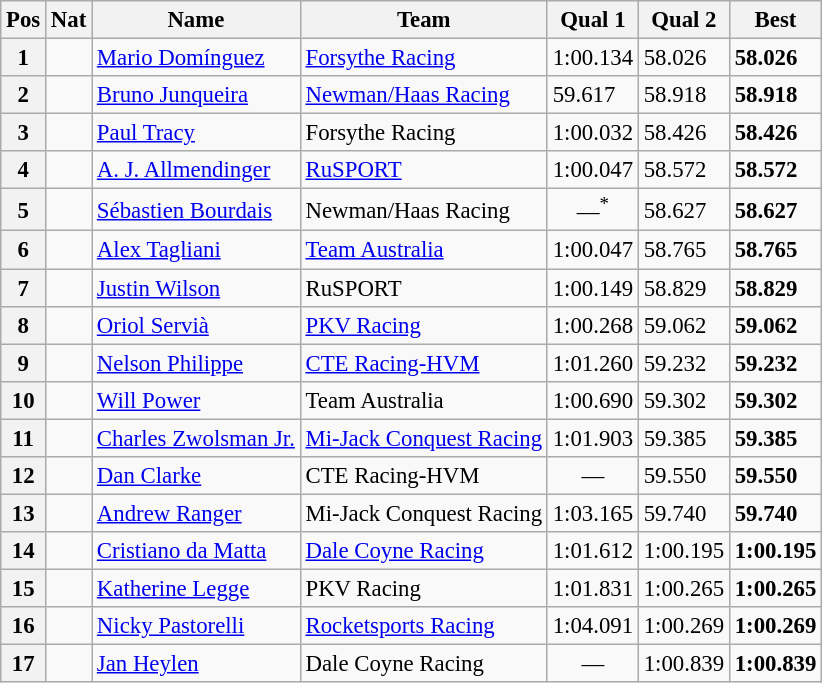<table class="wikitable" style="font-size: 95%;">
<tr>
<th>Pos</th>
<th>Nat</th>
<th>Name</th>
<th>Team</th>
<th>Qual 1</th>
<th>Qual 2</th>
<th>Best</th>
</tr>
<tr>
<th>1</th>
<td></td>
<td><a href='#'>Mario Domínguez</a></td>
<td><a href='#'>Forsythe Racing</a></td>
<td>1:00.134</td>
<td>58.026</td>
<td><strong>58.026</strong></td>
</tr>
<tr>
<th>2</th>
<td></td>
<td><a href='#'>Bruno Junqueira</a></td>
<td><a href='#'>Newman/Haas Racing</a></td>
<td>59.617</td>
<td>58.918</td>
<td><strong>58.918</strong></td>
</tr>
<tr>
<th>3</th>
<td></td>
<td><a href='#'>Paul Tracy</a></td>
<td>Forsythe Racing</td>
<td>1:00.032</td>
<td>58.426</td>
<td><strong>58.426</strong></td>
</tr>
<tr>
<th>4</th>
<td></td>
<td><a href='#'>A. J. Allmendinger</a></td>
<td><a href='#'>RuSPORT</a></td>
<td>1:00.047</td>
<td>58.572</td>
<td><strong>58.572</strong></td>
</tr>
<tr>
<th>5</th>
<td></td>
<td><a href='#'>Sébastien Bourdais</a></td>
<td>Newman/Haas Racing</td>
<td align="center">—<sup>*</sup></td>
<td>58.627</td>
<td><strong>58.627</strong></td>
</tr>
<tr>
<th>6</th>
<td></td>
<td><a href='#'>Alex Tagliani</a></td>
<td><a href='#'>Team Australia</a></td>
<td>1:00.047</td>
<td>58.765</td>
<td><strong>58.765</strong></td>
</tr>
<tr>
<th>7</th>
<td></td>
<td><a href='#'>Justin Wilson</a></td>
<td>RuSPORT</td>
<td>1:00.149</td>
<td>58.829</td>
<td><strong>58.829</strong></td>
</tr>
<tr>
<th>8</th>
<td></td>
<td><a href='#'>Oriol Servià</a></td>
<td><a href='#'>PKV Racing</a></td>
<td>1:00.268</td>
<td>59.062</td>
<td><strong>59.062</strong></td>
</tr>
<tr>
<th>9</th>
<td></td>
<td><a href='#'>Nelson Philippe</a></td>
<td><a href='#'>CTE Racing-HVM</a></td>
<td>1:01.260</td>
<td>59.232</td>
<td><strong>59.232</strong></td>
</tr>
<tr>
<th>10</th>
<td></td>
<td><a href='#'>Will Power</a></td>
<td>Team Australia</td>
<td>1:00.690</td>
<td>59.302</td>
<td><strong>59.302</strong></td>
</tr>
<tr>
<th>11</th>
<td></td>
<td><a href='#'>Charles Zwolsman Jr.</a></td>
<td><a href='#'>Mi-Jack Conquest Racing</a></td>
<td>1:01.903</td>
<td>59.385</td>
<td><strong>59.385</strong></td>
</tr>
<tr>
<th>12</th>
<td></td>
<td><a href='#'>Dan Clarke</a></td>
<td>CTE Racing-HVM</td>
<td align="center">—</td>
<td>59.550</td>
<td><strong>59.550</strong></td>
</tr>
<tr>
<th>13</th>
<td></td>
<td><a href='#'>Andrew Ranger</a></td>
<td>Mi-Jack Conquest Racing</td>
<td>1:03.165</td>
<td>59.740</td>
<td><strong>59.740</strong></td>
</tr>
<tr>
<th>14</th>
<td></td>
<td><a href='#'>Cristiano da Matta</a></td>
<td><a href='#'>Dale Coyne Racing</a></td>
<td>1:01.612</td>
<td>1:00.195</td>
<td><strong>1:00.195</strong></td>
</tr>
<tr>
<th>15</th>
<td></td>
<td><a href='#'>Katherine Legge</a></td>
<td>PKV Racing</td>
<td>1:01.831</td>
<td>1:00.265</td>
<td><strong>1:00.265</strong></td>
</tr>
<tr>
<th>16</th>
<td></td>
<td><a href='#'>Nicky Pastorelli</a></td>
<td><a href='#'>Rocketsports Racing</a></td>
<td>1:04.091</td>
<td>1:00.269</td>
<td><strong>1:00.269</strong></td>
</tr>
<tr>
<th>17</th>
<td></td>
<td><a href='#'>Jan Heylen</a></td>
<td>Dale Coyne Racing</td>
<td align="center">—</td>
<td>1:00.839</td>
<td><strong>1:00.839</strong></td>
</tr>
</table>
